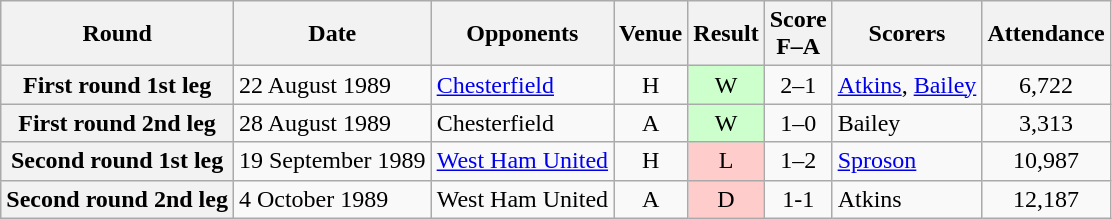<table class="wikitable plainrowheaders" style="text-align:center">
<tr>
<th scope="col">Round</th>
<th scope="col">Date</th>
<th scope="col">Opponents</th>
<th scope="col">Venue</th>
<th scope="col">Result</th>
<th scope="col">Score<br>F–A</th>
<th scope="col">Scorers</th>
<th scope="col">Attendance</th>
</tr>
<tr>
<th scope="row">First round 1st leg</th>
<td align="left">22 August 1989</td>
<td align="left"><a href='#'>Chesterfield</a></td>
<td>H</td>
<td style="background:#cfc">W</td>
<td>2–1</td>
<td align="left"><a href='#'>Atkins</a>, <a href='#'>Bailey</a></td>
<td>6,722</td>
</tr>
<tr>
<th scope="row">First round 2nd leg</th>
<td align="left">28 August 1989</td>
<td align="left">Chesterfield</td>
<td>A</td>
<td style="background:#cfc">W</td>
<td>1–0</td>
<td align="left">Bailey</td>
<td>3,313</td>
</tr>
<tr>
<th scope="row">Second round 1st leg</th>
<td align="left">19 September 1989</td>
<td align="left"><a href='#'>West Ham United</a></td>
<td>H</td>
<td style="background:#fcc">L</td>
<td>1–2</td>
<td align="left"><a href='#'>Sproson</a></td>
<td>10,987</td>
</tr>
<tr>
<th scope="row">Second round 2nd leg</th>
<td align="left">4 October 1989</td>
<td align="left">West Ham United</td>
<td>A</td>
<td style="background:#fcc">D</td>
<td>1-1</td>
<td align="left">Atkins</td>
<td>12,187</td>
</tr>
</table>
